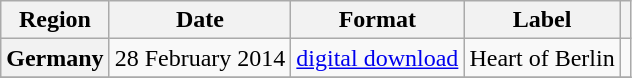<table class="wikitable plainrowheaders">
<tr>
<th scope="col">Region</th>
<th scope="col">Date</th>
<th scope="col">Format</th>
<th scope="col">Label</th>
<th scope="col"></th>
</tr>
<tr>
<th scope="row">Germany</th>
<td>28 February 2014</td>
<td><a href='#'>digital download</a></td>
<td>Heart of Berlin</td>
<td></td>
</tr>
<tr>
</tr>
</table>
